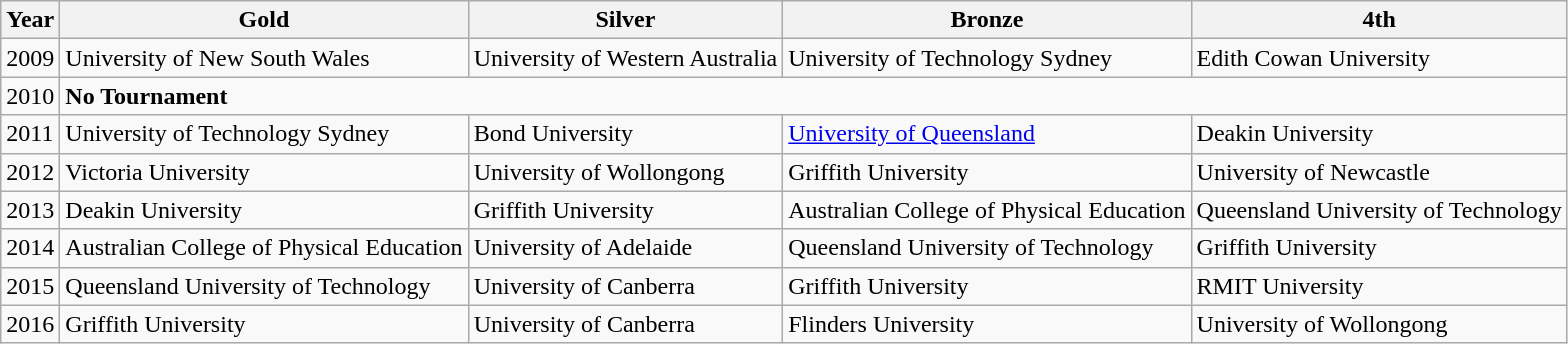<table class="wikitable">
<tr>
<th>Year</th>
<th>Gold</th>
<th>Silver</th>
<th>Bronze</th>
<th>4th</th>
</tr>
<tr>
<td>2009</td>
<td>University of New South Wales</td>
<td>University of Western Australia</td>
<td>University of Technology Sydney</td>
<td>Edith Cowan University</td>
</tr>
<tr>
<td>2010</td>
<td colspan=24"><strong>No Tournament</strong></td>
</tr>
<tr>
<td>2011</td>
<td>University of Technology Sydney</td>
<td>Bond University</td>
<td><a href='#'>University of Queensland</a></td>
<td>Deakin University</td>
</tr>
<tr>
<td>2012</td>
<td>Victoria University</td>
<td>University of Wollongong</td>
<td>Griffith University</td>
<td>University of Newcastle</td>
</tr>
<tr>
<td>2013</td>
<td>Deakin University</td>
<td>Griffith University</td>
<td>Australian College of Physical Education</td>
<td>Queensland University of Technology</td>
</tr>
<tr>
<td>2014</td>
<td>Australian College of Physical Education</td>
<td>University of Adelaide</td>
<td>Queensland University of Technology</td>
<td>Griffith University</td>
</tr>
<tr>
<td>2015</td>
<td>Queensland University of Technology</td>
<td>University of Canberra</td>
<td>Griffith University</td>
<td>RMIT University</td>
</tr>
<tr>
<td>2016</td>
<td>Griffith University</td>
<td>University of Canberra</td>
<td>Flinders University</td>
<td>University of Wollongong</td>
</tr>
</table>
